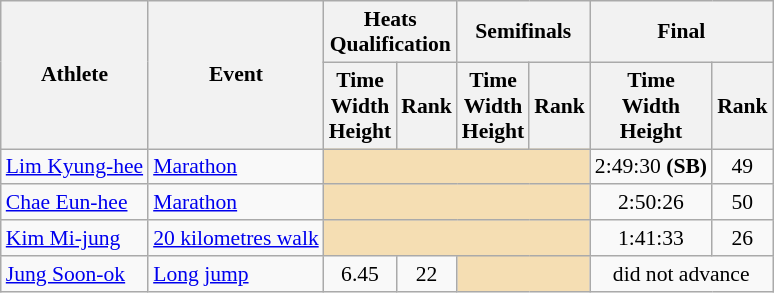<table class=wikitable style="font-size:90%;">
<tr>
<th rowspan="2">Athlete</th>
<th rowspan="2">Event</th>
<th colspan="2">Heats <br> Qualification</th>
<th colspan="2">Semifinals</th>
<th colspan="2">Final</th>
</tr>
<tr>
<th>Time<br>Width<br>Height</th>
<th>Rank</th>
<th>Time<br>Width<br>Height</th>
<th>Rank</th>
<th>Time<br>Width<br>Height</th>
<th>Rank</th>
</tr>
<tr>
<td><a href='#'>Lim Kyung-hee</a></td>
<td><a href='#'>Marathon</a></td>
<td colspan=4 bgcolor="wheat"></td>
<td align=center>2:49:30 <strong>(SB)</strong></td>
<td align=center>49</td>
</tr>
<tr>
<td><a href='#'>Chae Eun-hee</a></td>
<td><a href='#'>Marathon</a></td>
<td colspan=4 bgcolor="wheat"></td>
<td align=center>2:50:26</td>
<td align=center>50</td>
</tr>
<tr>
<td><a href='#'>Kim Mi-jung</a></td>
<td><a href='#'>20 kilometres walk</a></td>
<td colspan=4 bgcolor="wheat"></td>
<td align=center>1:41:33</td>
<td align=center>26</td>
</tr>
<tr>
<td><a href='#'>Jung Soon-ok</a></td>
<td><a href='#'>Long jump</a></td>
<td align=center>6.45</td>
<td align=center>22</td>
<td colspan=2 bgcolor="wheat"></td>
<td align=center colspan=2>did not advance</td>
</tr>
</table>
